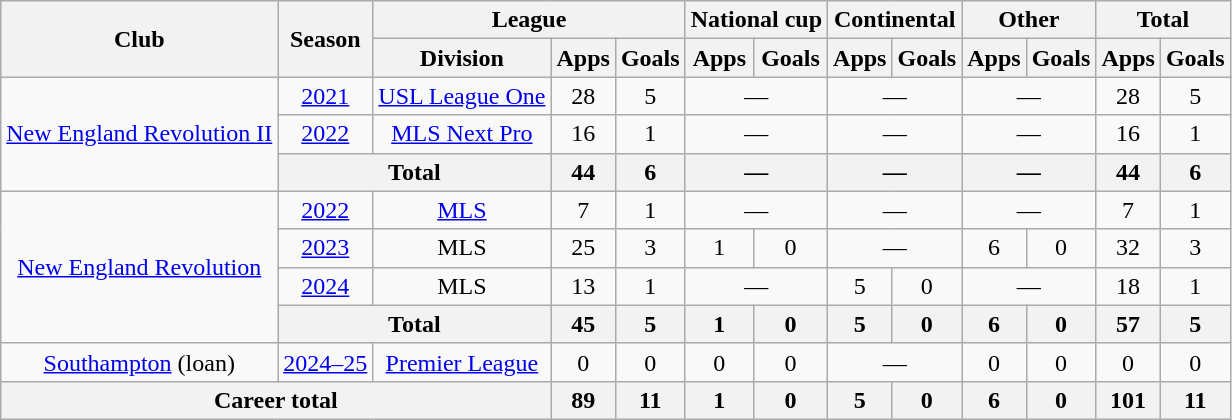<table class=wikitable style=text-align:center>
<tr>
<th rowspan=2>Club</th>
<th rowspan=2>Season</th>
<th colspan=3>League</th>
<th colspan=2>National cup</th>
<th colspan=2>Continental</th>
<th colspan=2>Other</th>
<th colspan=2>Total</th>
</tr>
<tr>
<th>Division</th>
<th>Apps</th>
<th>Goals</th>
<th>Apps</th>
<th>Goals</th>
<th>Apps</th>
<th>Goals</th>
<th>Apps</th>
<th>Goals</th>
<th>Apps</th>
<th>Goals</th>
</tr>
<tr>
<td rowspan=3><a href='#'>New England Revolution II</a></td>
<td><a href='#'>2021</a></td>
<td><a href='#'>USL League One</a></td>
<td>28</td>
<td>5</td>
<td colspan=2>—</td>
<td colspan=2>—</td>
<td colspan=2>—</td>
<td>28</td>
<td>5</td>
</tr>
<tr>
<td><a href='#'>2022</a></td>
<td><a href='#'>MLS Next Pro</a></td>
<td>16</td>
<td>1</td>
<td colspan=2>—</td>
<td colspan=2>—</td>
<td colspan=2>—</td>
<td>16</td>
<td>1</td>
</tr>
<tr>
<th colspan=2>Total</th>
<th>44</th>
<th>6</th>
<th colspan=2>—</th>
<th colspan=2>—</th>
<th colspan=2>—</th>
<th>44</th>
<th>6</th>
</tr>
<tr>
<td rowspan=4><a href='#'>New England Revolution</a></td>
<td><a href='#'>2022</a></td>
<td><a href='#'>MLS</a></td>
<td>7</td>
<td>1</td>
<td colspan=2>—</td>
<td colspan=2>—</td>
<td colspan=2>—</td>
<td>7</td>
<td>1</td>
</tr>
<tr>
<td><a href='#'>2023</a></td>
<td>MLS</td>
<td>25</td>
<td>3</td>
<td>1</td>
<td>0</td>
<td colspan=2>—</td>
<td>6</td>
<td>0</td>
<td>32</td>
<td>3</td>
</tr>
<tr>
<td><a href='#'>2024</a></td>
<td>MLS</td>
<td>13</td>
<td>1</td>
<td colspan=2>—</td>
<td>5</td>
<td>0</td>
<td colspan=2>—</td>
<td>18</td>
<td>1</td>
</tr>
<tr>
<th colspan=2>Total</th>
<th>45</th>
<th>5</th>
<th>1</th>
<th>0</th>
<th>5</th>
<th>0</th>
<th>6</th>
<th>0</th>
<th>57</th>
<th>5</th>
</tr>
<tr>
<td><a href='#'>Southampton</a> (loan)</td>
<td><a href='#'>2024–25</a></td>
<td><a href='#'>Premier League</a></td>
<td>0</td>
<td>0</td>
<td>0</td>
<td>0</td>
<td colspan="2">—</td>
<td>0</td>
<td>0</td>
<td>0</td>
<td>0</td>
</tr>
<tr>
<th colspan=3>Career total</th>
<th>89</th>
<th>11</th>
<th>1</th>
<th>0</th>
<th>5</th>
<th>0</th>
<th>6</th>
<th>0</th>
<th>101</th>
<th>11</th>
</tr>
</table>
